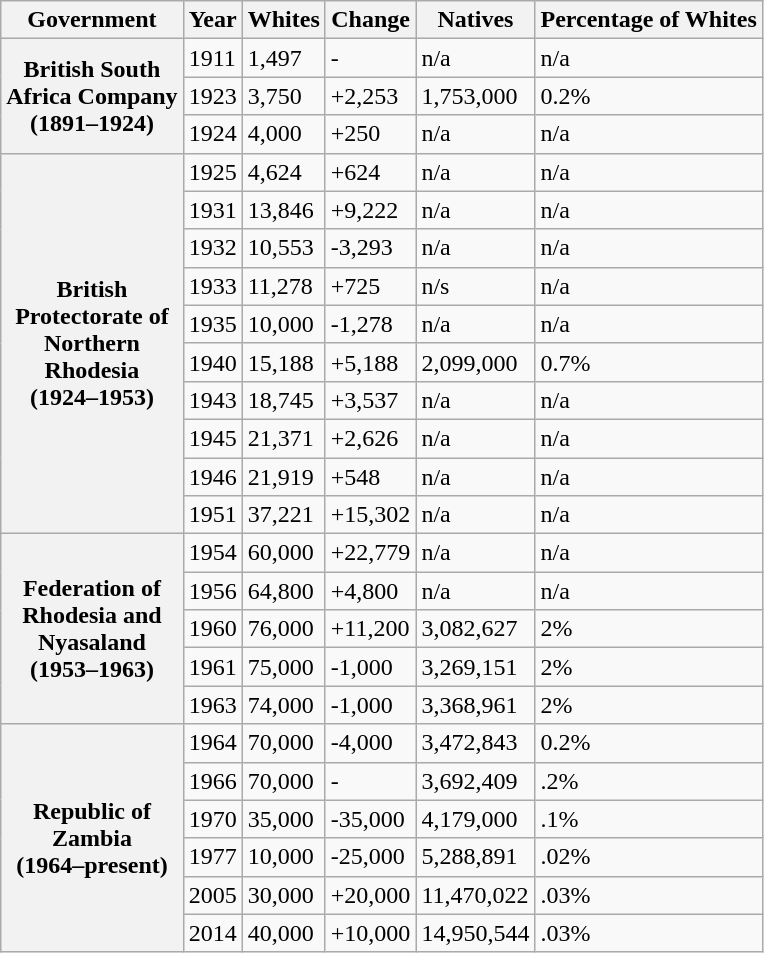<table class="wikitable">
<tr>
<th>Government</th>
<th>Year</th>
<th>Whites</th>
<th>Change</th>
<th>Natives</th>
<th>Percentage of Whites</th>
</tr>
<tr>
<th rowspan="3">British South<br>Africa Company<br>(1891–1924)</th>
<td>1911</td>
<td>1,497</td>
<td>-</td>
<td>n/a</td>
<td>n/a</td>
</tr>
<tr>
<td>1923</td>
<td>3,750</td>
<td>+2,253</td>
<td>1,753,000</td>
<td>0.2%</td>
</tr>
<tr>
<td>1924</td>
<td>4,000</td>
<td>+250</td>
<td>n/a</td>
<td>n/a</td>
</tr>
<tr>
<th rowspan="10">British<br>Protectorate of<br>Northern<br>Rhodesia<br>(1924–1953)</th>
<td>1925</td>
<td>4,624</td>
<td>+624</td>
<td>n/a</td>
<td>n/a</td>
</tr>
<tr>
<td>1931</td>
<td>13,846</td>
<td>+9,222</td>
<td>n/a</td>
<td>n/a</td>
</tr>
<tr>
<td>1932</td>
<td>10,553</td>
<td>-3,293</td>
<td>n/a</td>
<td>n/a</td>
</tr>
<tr>
<td>1933</td>
<td>11,278</td>
<td>+725</td>
<td>n/s</td>
<td>n/a</td>
</tr>
<tr>
<td>1935</td>
<td>10,000</td>
<td>-1,278</td>
<td>n/a</td>
<td>n/a</td>
</tr>
<tr>
<td>1940</td>
<td>15,188</td>
<td>+5,188</td>
<td>2,099,000</td>
<td>0.7%</td>
</tr>
<tr>
<td>1943</td>
<td>18,745</td>
<td>+3,537</td>
<td>n/a</td>
<td>n/a</td>
</tr>
<tr>
<td>1945</td>
<td>21,371</td>
<td>+2,626</td>
<td>n/a</td>
<td>n/a</td>
</tr>
<tr>
<td>1946</td>
<td>21,919</td>
<td>+548</td>
<td>n/a</td>
<td>n/a</td>
</tr>
<tr>
<td>1951</td>
<td>37,221</td>
<td>+15,302</td>
<td>n/a</td>
<td>n/a</td>
</tr>
<tr>
<th rowspan="5">Federation of<br>Rhodesia and<br>Nyasaland<br>(1953–1963)</th>
<td>1954</td>
<td>60,000</td>
<td>+22,779</td>
<td>n/a</td>
<td>n/a</td>
</tr>
<tr>
<td>1956</td>
<td>64,800</td>
<td>+4,800</td>
<td>n/a</td>
<td>n/a</td>
</tr>
<tr>
<td>1960</td>
<td>76,000</td>
<td>+11,200</td>
<td>3,082,627</td>
<td>2%</td>
</tr>
<tr>
<td>1961</td>
<td>75,000</td>
<td>-1,000</td>
<td>3,269,151</td>
<td>2%</td>
</tr>
<tr>
<td>1963</td>
<td>74,000</td>
<td>-1,000</td>
<td>3,368,961</td>
<td>2%</td>
</tr>
<tr>
<th rowspan="6">Republic of<br>Zambia<br>(1964–present)</th>
<td>1964</td>
<td>70,000</td>
<td>-4,000</td>
<td>3,472,843</td>
<td>0.2%</td>
</tr>
<tr>
<td>1966</td>
<td>70,000</td>
<td>-</td>
<td>3,692,409</td>
<td>.2%</td>
</tr>
<tr>
<td>1970</td>
<td>35,000</td>
<td>-35,000</td>
<td>4,179,000</td>
<td>.1%</td>
</tr>
<tr>
<td>1977</td>
<td>10,000</td>
<td>-25,000</td>
<td>5,288,891</td>
<td>.02%</td>
</tr>
<tr>
<td>2005</td>
<td>30,000</td>
<td>+20,000</td>
<td>11,470,022</td>
<td>.03%</td>
</tr>
<tr>
<td>2014</td>
<td>40,000</td>
<td>+10,000</td>
<td>14,950,544</td>
<td>.03%</td>
</tr>
</table>
